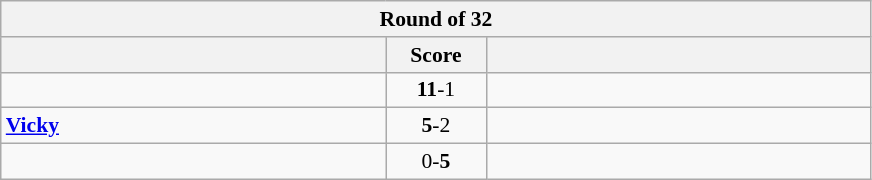<table class="wikitable" style="text-align: center; font-size:90% ">
<tr>
<th colspan=3>Round of 32</th>
</tr>
<tr>
<th align="right" width="250"></th>
<th width="60">Score</th>
<th align="left" width="250"></th>
</tr>
<tr>
<td align=left><strong></strong></td>
<td align=center><strong>11</strong>-1</td>
<td align=left></td>
</tr>
<tr>
<td align=left><strong> <a href='#'>Vicky</a> </strong></td>
<td align=center><strong>5</strong>-2</td>
<td align=left></td>
</tr>
<tr>
<td align=left></td>
<td align=center>0-<strong>5</strong></td>
<td align=left><strong></strong></td>
</tr>
</table>
